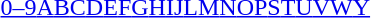<table id="toc" class="toc" summary="Class">
<tr>
<th></th>
</tr>
<tr>
<td style="text-align:center;"><a href='#'>0–9</a><a href='#'>A</a><a href='#'>B</a><a href='#'>C</a><a href='#'>D</a><a href='#'>E</a><a href='#'>F</a><a href='#'>G</a><a href='#'>H</a><a href='#'>I</a><a href='#'>J</a><a href='#'>L</a><a href='#'>M</a><a href='#'>N</a><a href='#'>O</a><a href='#'>P</a><a href='#'>S</a><a href='#'>T</a><a href='#'>U</a><a href='#'>V</a><a href='#'>W</a><a href='#'>Y</a></td>
</tr>
</table>
